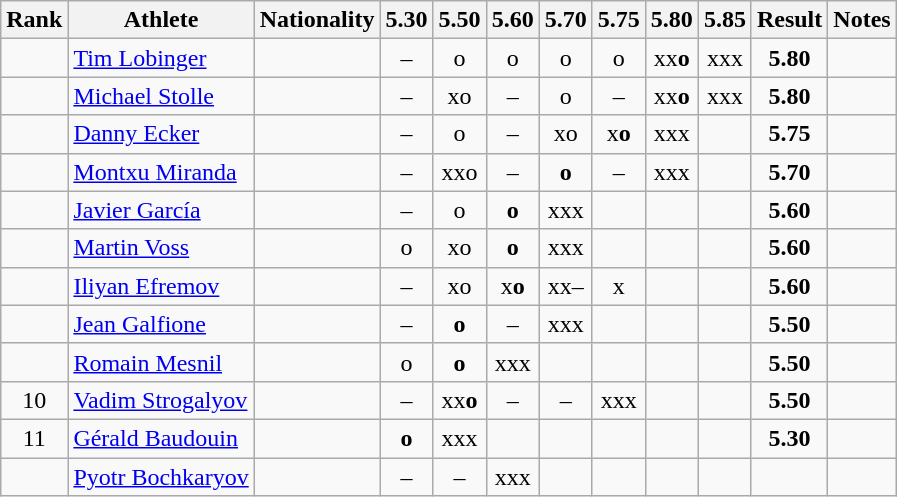<table class="wikitable sortable" style="text-align:center">
<tr>
<th>Rank</th>
<th>Athlete</th>
<th>Nationality</th>
<th>5.30</th>
<th>5.50</th>
<th>5.60</th>
<th>5.70</th>
<th>5.75</th>
<th>5.80</th>
<th>5.85</th>
<th>Result</th>
<th>Notes</th>
</tr>
<tr>
<td></td>
<td align="left"><a href='#'>Tim Lobinger</a></td>
<td align=left></td>
<td>–</td>
<td>o</td>
<td>o</td>
<td>o</td>
<td>o</td>
<td>xx<strong>o</strong></td>
<td>xxx</td>
<td><strong>5.80</strong></td>
<td></td>
</tr>
<tr>
<td></td>
<td align="left"><a href='#'>Michael Stolle</a></td>
<td align=left></td>
<td>–</td>
<td>xo</td>
<td>–</td>
<td>o</td>
<td>–</td>
<td>xx<strong>o</strong></td>
<td>xxx</td>
<td><strong>5.80</strong></td>
<td></td>
</tr>
<tr>
<td></td>
<td align="left"><a href='#'>Danny Ecker</a></td>
<td align=left></td>
<td>–</td>
<td>o</td>
<td>–</td>
<td>xo</td>
<td>x<strong>o</strong></td>
<td>xxx</td>
<td></td>
<td><strong>5.75</strong></td>
<td></td>
</tr>
<tr>
<td></td>
<td align="left"><a href='#'>Montxu Miranda</a></td>
<td align=left></td>
<td>–</td>
<td>xxo</td>
<td>–</td>
<td><strong>o</strong></td>
<td>–</td>
<td>xxx</td>
<td></td>
<td><strong>5.70</strong></td>
<td></td>
</tr>
<tr>
<td></td>
<td align="left"><a href='#'>Javier García</a></td>
<td align=left></td>
<td>–</td>
<td>o</td>
<td><strong>o</strong></td>
<td>xxx</td>
<td></td>
<td></td>
<td></td>
<td><strong>5.60</strong></td>
<td></td>
</tr>
<tr>
<td></td>
<td align="left"><a href='#'>Martin Voss</a></td>
<td align=left></td>
<td>o</td>
<td>xo</td>
<td><strong>o</strong></td>
<td>xxx</td>
<td></td>
<td></td>
<td></td>
<td><strong>5.60</strong></td>
<td></td>
</tr>
<tr>
<td></td>
<td align="left"><a href='#'>Iliyan Efremov</a></td>
<td align=left></td>
<td>–</td>
<td>xo</td>
<td>x<strong>o</strong></td>
<td>xx–</td>
<td>x</td>
<td></td>
<td></td>
<td><strong>5.60</strong></td>
<td></td>
</tr>
<tr>
<td></td>
<td align="left"><a href='#'>Jean Galfione</a></td>
<td align=left></td>
<td>–</td>
<td><strong>o</strong></td>
<td>–</td>
<td>xxx</td>
<td></td>
<td></td>
<td></td>
<td><strong>5.50</strong></td>
<td></td>
</tr>
<tr>
<td></td>
<td align="left"><a href='#'>Romain Mesnil</a></td>
<td align=left></td>
<td>o</td>
<td><strong>o</strong></td>
<td>xxx</td>
<td></td>
<td></td>
<td></td>
<td></td>
<td><strong>5.50</strong></td>
<td></td>
</tr>
<tr>
<td>10</td>
<td align="left"><a href='#'>Vadim Strogalyov</a></td>
<td align=left></td>
<td>–</td>
<td>xx<strong>o</strong></td>
<td>–</td>
<td>–</td>
<td>xxx</td>
<td></td>
<td></td>
<td><strong>5.50</strong></td>
<td></td>
</tr>
<tr>
<td>11</td>
<td align="left"><a href='#'>Gérald Baudouin</a></td>
<td align=left></td>
<td><strong>o</strong></td>
<td>xxx</td>
<td></td>
<td></td>
<td></td>
<td></td>
<td></td>
<td><strong>5.30</strong></td>
<td></td>
</tr>
<tr>
<td></td>
<td align="left"><a href='#'>Pyotr Bochkaryov</a></td>
<td align=left></td>
<td>–</td>
<td>–</td>
<td>xxx</td>
<td></td>
<td></td>
<td></td>
<td></td>
<td><strong></strong></td>
<td></td>
</tr>
</table>
